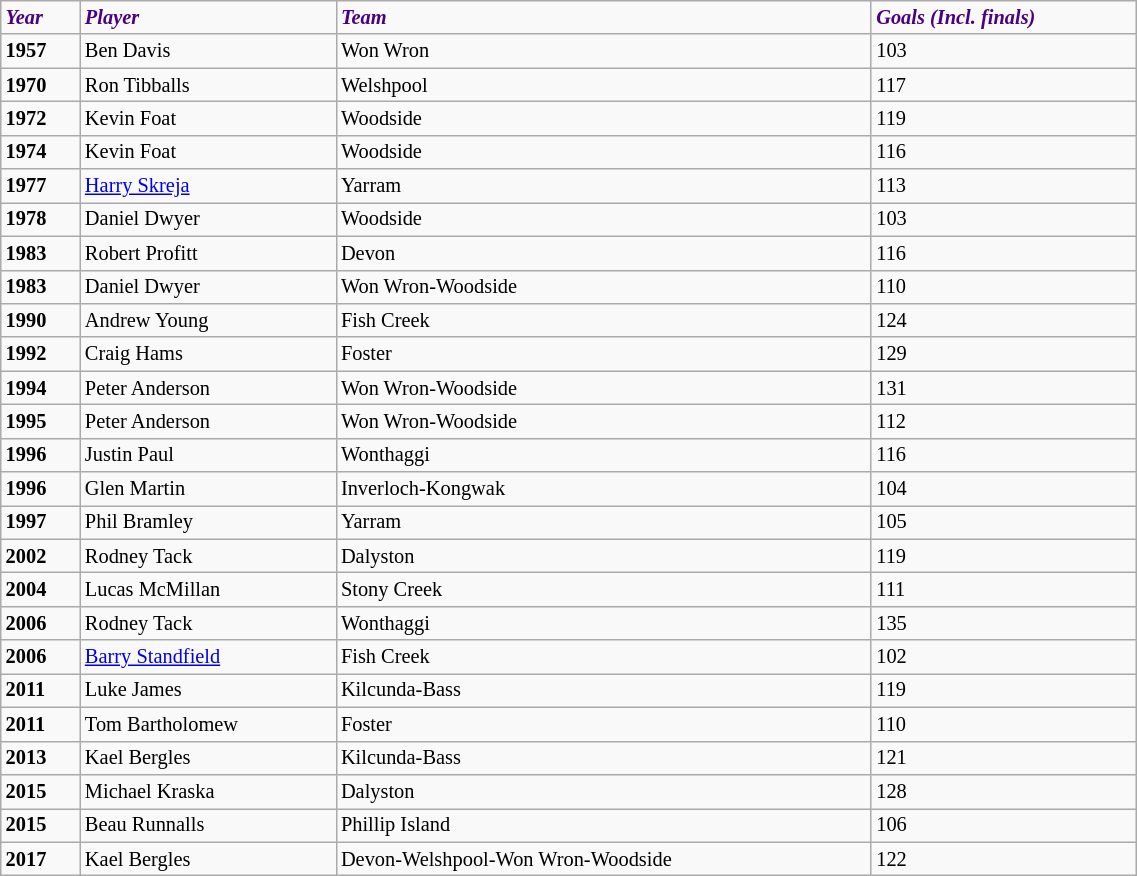<table class="wikitable sortable" style="width:60%; text-align:left; font-size:85%;">
<tr>
<td style="color:indigo"><strong><em>Year</em></strong></td>
<td style="color:indigo"><strong><em>Player</em></strong></td>
<td style="color:indigo"><strong><em>Team</em></strong></td>
<td style="color:indigo"><strong><em>Goals (Incl. finals)</em></strong></td>
</tr>
<tr>
<td><strong>1957</strong></td>
<td>Ben Davis</td>
<td>Won Wron</td>
<td>103</td>
</tr>
<tr>
<td><strong>1970</strong></td>
<td>Ron Tibballs</td>
<td>Welshpool</td>
<td>117</td>
</tr>
<tr>
<td><strong>1972</strong></td>
<td>Kevin Foat</td>
<td>Woodside</td>
<td>119</td>
</tr>
<tr>
<td><strong>1974</strong></td>
<td>Kevin Foat</td>
<td>Woodside</td>
<td>116</td>
</tr>
<tr>
<td><strong>1977</strong></td>
<td><a href='#'>Harry Skreja</a></td>
<td>Yarram</td>
<td>113</td>
</tr>
<tr>
<td><strong>1978</strong></td>
<td>Daniel Dwyer</td>
<td>Woodside</td>
<td>103</td>
</tr>
<tr>
<td><strong>1983</strong></td>
<td>Robert Profitt</td>
<td>Devon</td>
<td>116</td>
</tr>
<tr>
<td><strong>1983</strong></td>
<td>Daniel Dwyer</td>
<td>Won Wron-Woodside</td>
<td>110</td>
</tr>
<tr>
<td><strong>1990</strong></td>
<td>Andrew Young</td>
<td>Fish Creek</td>
<td>124</td>
</tr>
<tr>
<td><strong>1992</strong></td>
<td>Craig Hams</td>
<td>Foster</td>
<td>129</td>
</tr>
<tr>
<td><strong>1994</strong></td>
<td>Peter Anderson</td>
<td>Won Wron-Woodside</td>
<td>131</td>
</tr>
<tr>
<td><strong>1995</strong></td>
<td>Peter Anderson</td>
<td>Won Wron-Woodside</td>
<td>112</td>
</tr>
<tr>
<td><strong>1996</strong></td>
<td>Justin Paul</td>
<td>Wonthaggi</td>
<td>116</td>
</tr>
<tr>
<td><strong>1996</strong></td>
<td>Glen Martin</td>
<td>Inverloch-Kongwak</td>
<td>104</td>
</tr>
<tr>
<td><strong>1997</strong></td>
<td>Phil Bramley</td>
<td>Yarram</td>
<td>105</td>
</tr>
<tr>
<td><strong>2002</strong></td>
<td>Rodney Tack</td>
<td>Dalyston</td>
<td>119</td>
</tr>
<tr>
<td><strong>2004</strong></td>
<td>Lucas McMillan</td>
<td>Stony Creek</td>
<td>111</td>
</tr>
<tr>
<td><strong>2006</strong></td>
<td>Rodney Tack</td>
<td>Wonthaggi</td>
<td>135</td>
</tr>
<tr>
<td><strong>2006</strong></td>
<td><a href='#'>Barry Standfield</a></td>
<td>Fish Creek</td>
<td>102</td>
</tr>
<tr>
<td><strong>2011</strong></td>
<td>Luke James</td>
<td>Kilcunda-Bass</td>
<td>119</td>
</tr>
<tr>
<td><strong>2011</strong></td>
<td>Tom Bartholomew</td>
<td>Foster</td>
<td>110</td>
</tr>
<tr>
<td><strong>2013</strong></td>
<td>Kael Bergles</td>
<td>Kilcunda-Bass</td>
<td>121</td>
</tr>
<tr>
<td><strong>2015</strong></td>
<td>Michael Kraska</td>
<td>Dalyston</td>
<td>128</td>
</tr>
<tr>
<td><strong>2015</strong></td>
<td>Beau Runnalls</td>
<td>Phillip Island</td>
<td>106</td>
</tr>
<tr>
<td><strong>2017</strong></td>
<td>Kael Bergles</td>
<td>Devon-Welshpool-Won Wron-Woodside</td>
<td>122</td>
</tr>
</table>
